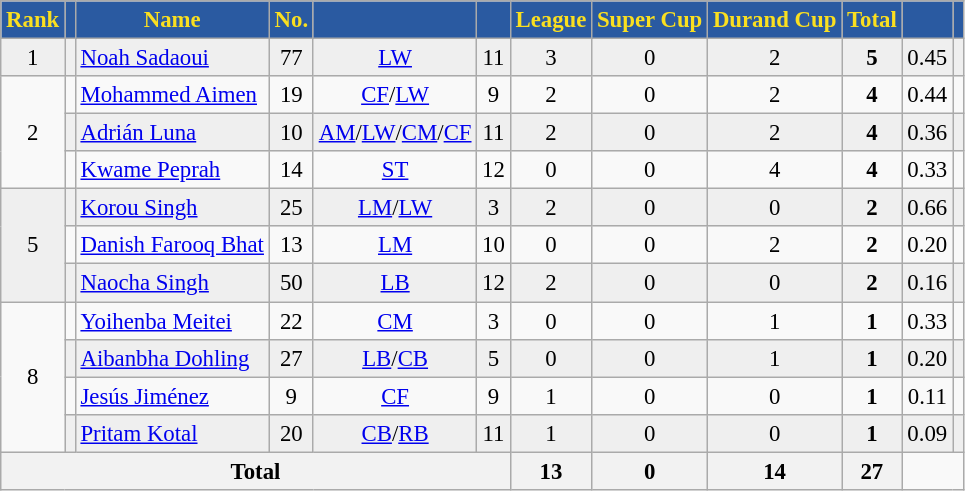<table class="wikitable sortable" style="font-size: 95%; text-align: center;">
<tr>
<th style="background:#2A5AA1; color:#FADF20; text-align:center;">Rank</th>
<th style="background:#2A5AA1; color:#FADF20; text-align:center;"></th>
<th style="background:#2A5AA1; color:#FADF20; text-align:center;">Name</th>
<th style="background:#2A5AA1; color:#FADF20; text-align:center;">No.</th>
<th style="background:#2A5AA1; color:#FADF20; text-align:center;"></th>
<th style="background:#2A5AA1; color:#FADF20; text-align:center;"></th>
<th style="background:#2A5AA1; color:#FADF20; text-align:center;">League</th>
<th style="background:#2A5AA1; color:#FADF20; text-align:center;">Super Cup</th>
<th style="background:#2A5AA1; color:#FADF20; text-align:center;">Durand Cup</th>
<th style="background:#2A5AA1; color:#FADF20; text-align:center;">Total</th>
<th style="background:#2A5AA1; color:#FADF20; text-align:center;"></th>
<th style="background:#2A5AA1; color:#FADF20; text-align:center;"></th>
</tr>
<tr bgcolor="#EFEFEF">
<td>1</td>
<td></td>
<td style="text-align:left;"><a href='#'>Noah Sadaoui</a></td>
<td>77</td>
<td><a href='#'>LW</a></td>
<td>11</td>
<td>3</td>
<td>0</td>
<td>2</td>
<td><strong>5</strong></td>
<td>0.45</td>
<td></td>
</tr>
<tr>
<td rowspan="3">2</td>
<td></td>
<td style="text-align:left;"><a href='#'>Mohammed Aimen</a></td>
<td>19</td>
<td><a href='#'>CF</a>/<a href='#'>LW</a></td>
<td>9</td>
<td>2</td>
<td>0</td>
<td>2</td>
<td><strong>4</strong></td>
<td>0.44</td>
<td></td>
</tr>
<tr bgcolor="#EFEFEF">
<td></td>
<td style="text-align:left;"><a href='#'>Adrián Luna</a></td>
<td>10</td>
<td><a href='#'>AM</a>/<a href='#'>LW</a>/<a href='#'>CM</a>/<a href='#'>CF</a></td>
<td>11</td>
<td>2</td>
<td>0</td>
<td>2</td>
<td><strong>4</strong></td>
<td>0.36</td>
<td></td>
</tr>
<tr>
<td></td>
<td style="text-align:left;"><a href='#'>Kwame Peprah</a></td>
<td>14</td>
<td><a href='#'>ST</a></td>
<td>12</td>
<td>0</td>
<td>0</td>
<td>4</td>
<td><strong>4</strong></td>
<td>0.33</td>
<td></td>
</tr>
<tr bgcolor="#EFEFEF">
<td rowspan="3">5</td>
<td></td>
<td style="text-align:left;"><a href='#'>Korou Singh</a></td>
<td>25</td>
<td><a href='#'>LM</a>/<a href='#'>LW</a></td>
<td>3</td>
<td>2</td>
<td>0</td>
<td>0</td>
<td><strong>2</strong></td>
<td>0.66</td>
<td></td>
</tr>
<tr>
<td></td>
<td style="text-align:left;"><a href='#'>Danish Farooq Bhat</a></td>
<td>13</td>
<td><a href='#'>LM</a></td>
<td>10</td>
<td>0</td>
<td>0</td>
<td>2</td>
<td><strong>2</strong></td>
<td>0.20</td>
<td></td>
</tr>
<tr bgcolor="#EFEFEF">
<td></td>
<td style="text-align:left;"><a href='#'>Naocha Singh</a></td>
<td>50</td>
<td><a href='#'>LB</a></td>
<td>12</td>
<td>2</td>
<td>0</td>
<td>0</td>
<td><strong>2</strong></td>
<td>0.16</td>
<td></td>
</tr>
<tr>
<td rowspan="4">8</td>
<td></td>
<td style="text-align:left;"><a href='#'>Yoihenba Meitei</a></td>
<td>22</td>
<td><a href='#'>CM</a></td>
<td>3</td>
<td>0</td>
<td>0</td>
<td>1</td>
<td><strong>1</strong></td>
<td>0.33</td>
<td></td>
</tr>
<tr bgcolor="#EFEFEF">
<td></td>
<td style="text-align:left;"><a href='#'>Aibanbha Dohling</a></td>
<td>27</td>
<td><a href='#'>LB</a>/<a href='#'>CB</a></td>
<td>5</td>
<td>0</td>
<td>0</td>
<td>1</td>
<td><strong>1</strong></td>
<td>0.20</td>
<td></td>
</tr>
<tr>
<td></td>
<td style="text-align:left;"><a href='#'>Jesús Jiménez</a></td>
<td>9</td>
<td><a href='#'>CF</a></td>
<td>9</td>
<td>1</td>
<td>0</td>
<td>0</td>
<td><strong>1</strong></td>
<td>0.11</td>
<td></td>
</tr>
<tr bgcolor="#EFEFEF">
<td></td>
<td style="text-align:left;"><a href='#'>Pritam Kotal</a></td>
<td>20</td>
<td><a href='#'>CB</a>/<a href='#'>RB</a></td>
<td>11</td>
<td>1</td>
<td>0</td>
<td>0</td>
<td><strong>1</strong></td>
<td>0.09</td>
<td></td>
</tr>
<tr>
<th colspan="6">Total</th>
<th>13</th>
<th>0</th>
<th>14</th>
<th>27</th>
<td colspan="2"></td>
</tr>
</table>
